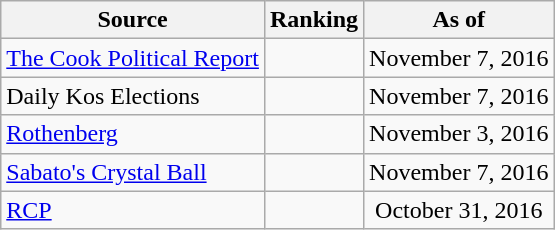<table class="wikitable" style="text-align:center">
<tr>
<th>Source</th>
<th>Ranking</th>
<th>As of</th>
</tr>
<tr>
<td align=left><a href='#'>The Cook Political Report</a></td>
<td></td>
<td>November 7, 2016</td>
</tr>
<tr>
<td align=left>Daily Kos Elections</td>
<td></td>
<td>November 7, 2016</td>
</tr>
<tr>
<td align=left><a href='#'>Rothenberg</a></td>
<td></td>
<td>November 3, 2016</td>
</tr>
<tr>
<td align=left><a href='#'>Sabato's Crystal Ball</a></td>
<td></td>
<td>November 7, 2016</td>
</tr>
<tr>
<td align="left"><a href='#'>RCP</a></td>
<td></td>
<td>October 31, 2016</td>
</tr>
</table>
